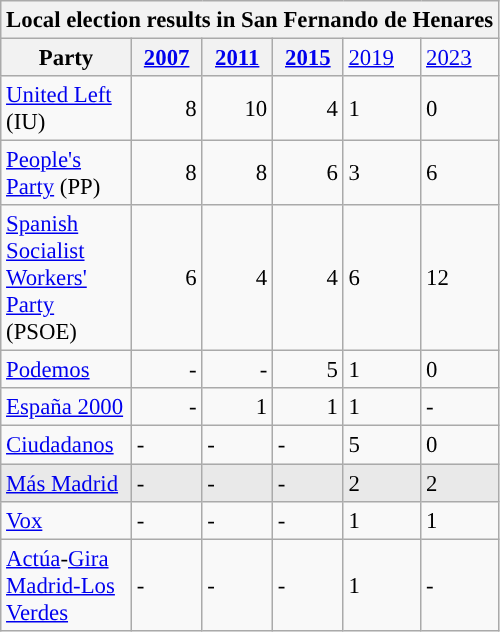<table class="wikitable" style="font-size: 95%;">
<tr>
<th colspan="17">Local election results in San Fernando de Henares</th>
</tr>
<tr>
<th style="width: 80px">Party</th>
<th style="width: 40px"><a href='#'>2007</a></th>
<th style="width: 40px"><a href='#'>2011</a></th>
<th style="width: 40px"><a href='#'>2015</a></th>
<td><a href='#'>2019</a></td>
<td><a href='#'>2023</a></td>
</tr>
<tr>
<td><a href='#'>United Left</a> (IU)</td>
<td align="right">8</td>
<td align="right">10</td>
<td align="right">4</td>
<td>1</td>
<td>0</td>
</tr>
<tr>
<td><a href='#'>People's Party</a> (PP)</td>
<td align="right">8</td>
<td align="right">8</td>
<td align="right">6</td>
<td>3</td>
<td>6</td>
</tr>
<tr>
<td><a href='#'>Spanish Socialist Workers' Party</a> (PSOE)</td>
<td align="right">6</td>
<td align="right">4</td>
<td align="right">4</td>
<td>6</td>
<td>12</td>
</tr>
<tr>
<td><a href='#'>Podemos</a></td>
<td align="right">-</td>
<td align="right">-</td>
<td align="right">5</td>
<td>1</td>
<td>0</td>
</tr>
<tr>
<td><a href='#'>España 2000</a></td>
<td align="right">-</td>
<td align="right">1</td>
<td align="right">1</td>
<td>1</td>
<td>-</td>
</tr>
<tr>
<td><a href='#'>Ciudadanos</a></td>
<td>-</td>
<td>-</td>
<td>-</td>
<td>5</td>
<td>0</td>
</tr>
<tr style="background-color:#E9E9E9">
<td><a href='#'>Más Madrid</a></td>
<td>-</td>
<td>-</td>
<td>-</td>
<td>2</td>
<td>2</td>
</tr>
<tr>
<td><a href='#'>Vox</a></td>
<td>-</td>
<td>-</td>
<td>-</td>
<td>1</td>
<td>1</td>
</tr>
<tr>
<td><a href='#'>Actúa</a>-<a href='#'>Gira Madrid-Los Verdes</a></td>
<td>-</td>
<td>-</td>
<td>-</td>
<td>1</td>
<td>-</td>
</tr>
</table>
